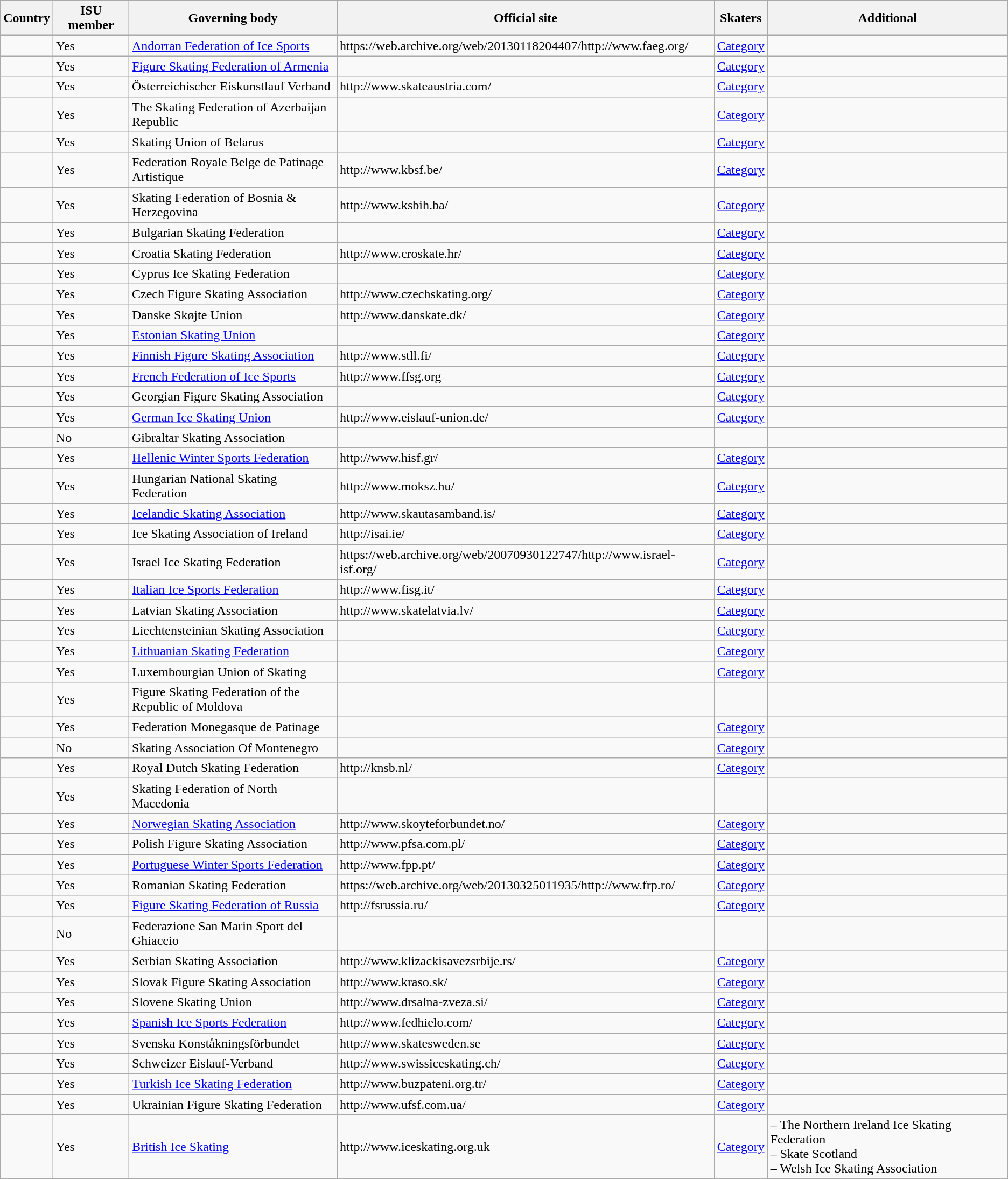<table class="wikitable">
<tr>
<th>Country</th>
<th>ISU member</th>
<th width=250px>Governing body</th>
<th>Official site</th>
<th>Skaters</th>
<th>Additional</th>
</tr>
<tr>
<td></td>
<td>Yes</td>
<td><a href='#'>Andorran Federation of Ice Sports</a></td>
<td>https://web.archive.org/web/20130118204407/http://www.faeg.org/</td>
<td><a href='#'>Category</a></td>
<td></td>
</tr>
<tr>
<td></td>
<td>Yes</td>
<td><a href='#'>Figure Skating Federation of Armenia</a></td>
<td></td>
<td><a href='#'>Category</a></td>
<td></td>
</tr>
<tr>
<td></td>
<td>Yes</td>
<td>Österreichischer Eiskunstlauf Verband</td>
<td>http://www.skateaustria.com/</td>
<td><a href='#'>Category</a></td>
<td></td>
</tr>
<tr>
<td></td>
<td>Yes</td>
<td>The Skating Federation of Azerbaijan Republic</td>
<td></td>
<td><a href='#'>Category</a></td>
<td></td>
</tr>
<tr>
<td></td>
<td>Yes</td>
<td>Skating Union of Belarus</td>
<td></td>
<td><a href='#'>Category</a></td>
<td></td>
</tr>
<tr>
<td></td>
<td>Yes</td>
<td>Federation Royale Belge de Patinage Artistique</td>
<td>http://www.kbsf.be/</td>
<td><a href='#'>Category</a></td>
<td></td>
</tr>
<tr>
<td></td>
<td>Yes</td>
<td>Skating Federation of Bosnia & Herzegovina</td>
<td>http://www.ksbih.ba/</td>
<td><a href='#'>Category</a></td>
<td></td>
</tr>
<tr>
<td></td>
<td>Yes</td>
<td>Bulgarian Skating Federation</td>
<td></td>
<td><a href='#'>Category</a></td>
<td></td>
</tr>
<tr>
<td></td>
<td>Yes</td>
<td>Croatia Skating Federation</td>
<td>http://www.croskate.hr/</td>
<td><a href='#'>Category</a></td>
<td></td>
</tr>
<tr>
<td></td>
<td>Yes</td>
<td>Cyprus Ice Skating Federation</td>
<td></td>
<td><a href='#'>Category</a></td>
<td></td>
</tr>
<tr>
<td></td>
<td>Yes</td>
<td>Czech Figure Skating Association</td>
<td>http://www.czechskating.org/</td>
<td><a href='#'>Category</a></td>
<td></td>
</tr>
<tr>
<td></td>
<td>Yes</td>
<td>Danske Skøjte Union</td>
<td>http://www.danskate.dk/</td>
<td><a href='#'>Category</a></td>
<td></td>
</tr>
<tr>
<td></td>
<td>Yes</td>
<td><a href='#'>Estonian Skating Union</a></td>
<td></td>
<td><a href='#'>Category</a></td>
<td></td>
</tr>
<tr>
<td></td>
<td>Yes</td>
<td><a href='#'>Finnish Figure Skating Association</a></td>
<td>http://www.stll.fi/</td>
<td><a href='#'>Category</a></td>
<td></td>
</tr>
<tr>
<td></td>
<td>Yes</td>
<td><a href='#'>French Federation of Ice Sports</a></td>
<td>http://www.ffsg.org</td>
<td><a href='#'>Category</a></td>
<td></td>
</tr>
<tr>
<td></td>
<td>Yes</td>
<td>Georgian Figure Skating Association</td>
<td></td>
<td><a href='#'>Category</a></td>
<td></td>
</tr>
<tr>
<td></td>
<td>Yes</td>
<td><a href='#'>German Ice Skating Union</a></td>
<td>http://www.eislauf-union.de/</td>
<td><a href='#'>Category</a></td>
<td></td>
</tr>
<tr>
<td></td>
<td>No</td>
<td>Gibraltar Skating Association</td>
<td></td>
<td></td>
<td></td>
</tr>
<tr>
<td></td>
<td>Yes</td>
<td><a href='#'>Hellenic Winter Sports Federation</a></td>
<td>http://www.hisf.gr/ </td>
<td><a href='#'>Category</a></td>
<td></td>
</tr>
<tr>
<td></td>
<td>Yes</td>
<td>Hungarian National Skating Federation</td>
<td>http://www.moksz.hu/ </td>
<td><a href='#'>Category</a></td>
<td></td>
</tr>
<tr>
<td></td>
<td>Yes</td>
<td><a href='#'>Icelandic Skating Association</a></td>
<td>http://www.skautasamband.is/</td>
<td><a href='#'>Category</a></td>
<td></td>
</tr>
<tr>
<td></td>
<td>Yes</td>
<td>Ice Skating Association of Ireland</td>
<td>http://isai.ie/</td>
<td><a href='#'>Category</a></td>
<td></td>
</tr>
<tr>
<td></td>
<td>Yes</td>
<td>Israel Ice Skating Federation</td>
<td>https://web.archive.org/web/20070930122747/http://www.israel-isf.org/</td>
<td><a href='#'>Category</a></td>
<td></td>
</tr>
<tr>
<td></td>
<td>Yes</td>
<td><a href='#'>Italian Ice Sports Federation</a></td>
<td>http://www.fisg.it/</td>
<td><a href='#'>Category</a></td>
<td></td>
</tr>
<tr>
<td></td>
<td>Yes</td>
<td>Latvian Skating Association</td>
<td>http://www.skatelatvia.lv/</td>
<td><a href='#'>Category</a></td>
<td></td>
</tr>
<tr>
<td></td>
<td>Yes</td>
<td>Liechtensteinian Skating Association</td>
<td></td>
<td><a href='#'>Category</a></td>
<td></td>
</tr>
<tr>
<td></td>
<td>Yes</td>
<td><a href='#'>Lithuanian Skating Federation</a></td>
<td></td>
<td><a href='#'>Category</a></td>
<td></td>
</tr>
<tr>
<td></td>
<td>Yes</td>
<td>Luxembourgian Union of Skating</td>
<td></td>
<td><a href='#'>Category</a></td>
<td></td>
</tr>
<tr>
<td></td>
<td>Yes</td>
<td>Figure Skating Federation of the Republic of Moldova</td>
<td></td>
<td></td>
<td></td>
</tr>
<tr>
<td></td>
<td>Yes</td>
<td>Federation Monegasque de Patinage</td>
<td></td>
<td><a href='#'>Category</a></td>
<td></td>
</tr>
<tr>
<td></td>
<td>No</td>
<td>Skating Association Of Montenegro</td>
<td></td>
<td><a href='#'>Category</a></td>
<td></td>
</tr>
<tr>
<td></td>
<td>Yes</td>
<td>Royal Dutch Skating Federation</td>
<td>http://knsb.nl/</td>
<td><a href='#'>Category</a></td>
<td></td>
</tr>
<tr>
<td></td>
<td>Yes</td>
<td>Skating Federation of North Macedonia</td>
<td></td>
<td></td>
<td></td>
</tr>
<tr>
<td></td>
<td>Yes</td>
<td><a href='#'>Norwegian Skating Association</a></td>
<td>http://www.skoyteforbundet.no/</td>
<td><a href='#'>Category</a></td>
<td></td>
</tr>
<tr>
<td></td>
<td>Yes</td>
<td>Polish Figure Skating Association</td>
<td>http://www.pfsa.com.pl/</td>
<td><a href='#'>Category</a></td>
<td></td>
</tr>
<tr>
<td></td>
<td>Yes</td>
<td><a href='#'>Portuguese Winter Sports Federation</a></td>
<td>http://www.fpp.pt/</td>
<td><a href='#'>Category</a></td>
<td></td>
</tr>
<tr>
<td></td>
<td>Yes</td>
<td>Romanian Skating Federation</td>
<td>https://web.archive.org/web/20130325011935/http://www.frp.ro/</td>
<td><a href='#'>Category</a></td>
<td></td>
</tr>
<tr>
<td></td>
<td>Yes</td>
<td><a href='#'>Figure Skating Federation of Russia</a></td>
<td>http://fsrussia.ru/</td>
<td><a href='#'>Category</a></td>
<td></td>
</tr>
<tr>
<td></td>
<td>No</td>
<td>Federazione San Marin Sport del Ghiaccio</td>
<td></td>
<td></td>
<td></td>
</tr>
<tr>
<td></td>
<td>Yes</td>
<td>Serbian Skating Association</td>
<td>http://www.klizackisavezsrbije.rs/</td>
<td><a href='#'>Category</a></td>
<td></td>
</tr>
<tr>
<td></td>
<td>Yes</td>
<td>Slovak Figure Skating Association</td>
<td>http://www.kraso.sk/</td>
<td><a href='#'>Category</a></td>
<td></td>
</tr>
<tr>
<td></td>
<td>Yes</td>
<td>Slovene Skating Union</td>
<td>http://www.drsalna-zveza.si/</td>
<td><a href='#'>Category</a></td>
<td></td>
</tr>
<tr>
<td></td>
<td>Yes</td>
<td><a href='#'>Spanish Ice Sports Federation</a></td>
<td>http://www.fedhielo.com/</td>
<td><a href='#'>Category</a></td>
<td></td>
</tr>
<tr>
<td></td>
<td>Yes</td>
<td>Svenska Konståkningsförbundet</td>
<td>http://www.skatesweden.se</td>
<td><a href='#'>Category</a></td>
<td></td>
</tr>
<tr>
<td></td>
<td>Yes</td>
<td>Schweizer Eislauf-Verband</td>
<td>http://www.swissiceskating.ch/</td>
<td><a href='#'>Category</a></td>
<td></td>
</tr>
<tr>
<td></td>
<td>Yes</td>
<td><a href='#'>Turkish Ice Skating Federation</a></td>
<td>http://www.buzpateni.org.tr/</td>
<td><a href='#'>Category</a></td>
<td></td>
</tr>
<tr>
<td></td>
<td>Yes</td>
<td>Ukrainian Figure Skating Federation</td>
<td>http://www.ufsf.com.ua/</td>
<td><a href='#'>Category</a></td>
<td></td>
</tr>
<tr>
<td></td>
<td>Yes</td>
<td><a href='#'>British Ice Skating</a></td>
<td>http://www.iceskating.org.uk</td>
<td><a href='#'>Category</a></td>
<td> – The Northern Ireland Ice Skating Federation <br>  – Skate Scotland <br>  – Welsh Ice Skating Association</td>
</tr>
</table>
